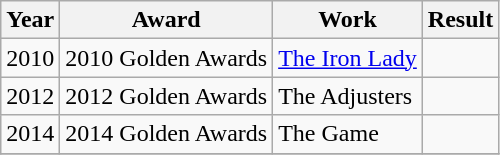<table class="wikitable">
<tr>
<th>Year</th>
<th>Award</th>
<th>Work</th>
<th>Result</th>
</tr>
<tr>
<td>2010</td>
<td>2010 Golden Awards</td>
<td><a href='#'>The Iron Lady</a></td>
<td></td>
</tr>
<tr>
<td>2012</td>
<td>2012 Golden Awards</td>
<td>The Adjusters</td>
<td></td>
</tr>
<tr>
<td>2014</td>
<td>2014 Golden Awards</td>
<td>The Game</td>
<td></td>
</tr>
<tr>
</tr>
</table>
